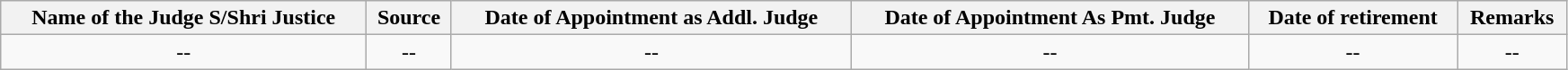<table class="wikitable static-row-numbers static-row-header" style="text-align:center" width="92%">
<tr>
<th>Name of the Judge S/Shri Justice</th>
<th>Source</th>
<th>Date of Appointment as Addl. Judge</th>
<th>Date of Appointment As Pmt. Judge</th>
<th>Date of retirement</th>
<th>Remarks</th>
</tr>
<tr>
<td>--</td>
<td>--</td>
<td>--</td>
<td>--</td>
<td>--</td>
<td>--</td>
</tr>
</table>
